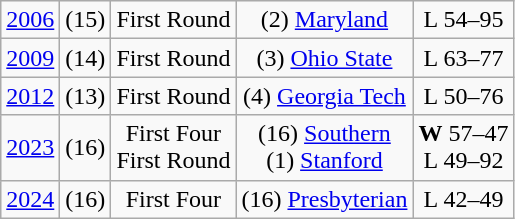<table class=wikitable style="text-align:center">
<tr>
<td><a href='#'>2006</a></td>
<td>(15)</td>
<td>First Round</td>
<td>(2) <a href='#'>Maryland</a></td>
<td>L 54–95</td>
</tr>
<tr>
<td><a href='#'>2009</a></td>
<td>(14)</td>
<td>First Round</td>
<td>(3) <a href='#'>Ohio State</a></td>
<td>L 63–77</td>
</tr>
<tr>
<td><a href='#'>2012</a></td>
<td>(13)</td>
<td>First Round</td>
<td>(4) <a href='#'>Georgia Tech</a></td>
<td>L 50–76</td>
</tr>
<tr>
<td><a href='#'>2023</a></td>
<td>(16)</td>
<td>First Four<br>First Round</td>
<td>(16) <a href='#'>Southern</a><br>(1) <a href='#'>Stanford</a></td>
<td><strong>W</strong> 57–47<br> L 49–92</td>
</tr>
<tr>
<td><a href='#'>2024</a></td>
<td>(16)</td>
<td>First Four</td>
<td>(16) <a href='#'>Presbyterian</a></td>
<td>L 42–49</td>
</tr>
</table>
